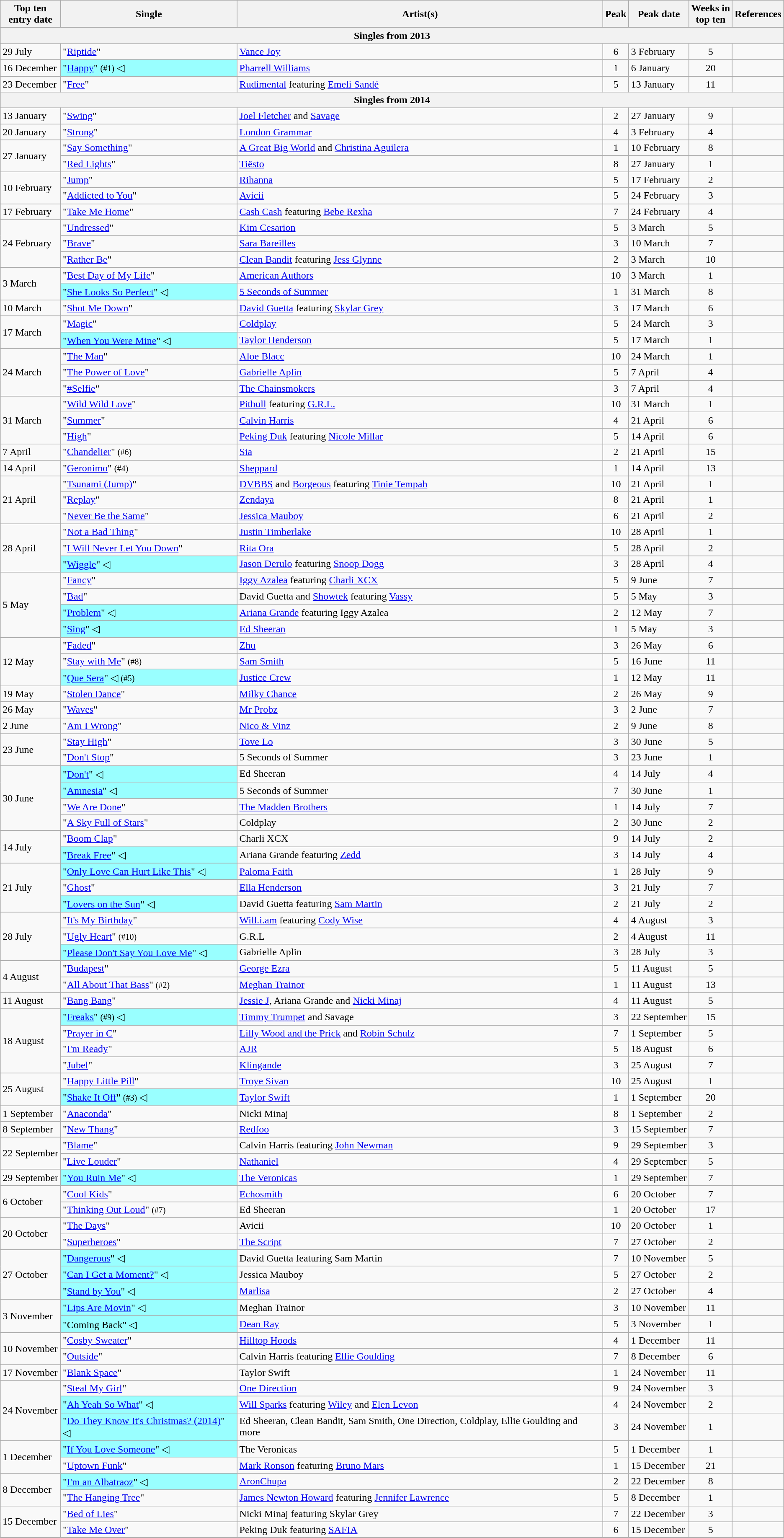<table class="wikitable sortable">
<tr>
<th>Top ten<br>entry date</th>
<th>Single</th>
<th>Artist(s)</th>
<th data-sort-type="number">Peak</th>
<th>Peak date</th>
<th data-sort-type="number">Weeks in<br>top ten</th>
<th>References</th>
</tr>
<tr>
<th colspan=7>Singles from 2013</th>
</tr>
<tr>
<td>29 July</td>
<td>"<a href='#'>Riptide</a>"</td>
<td><a href='#'>Vance Joy</a></td>
<td style="text-align:center;">6</td>
<td>3 February</td>
<td style="text-align:center;">5</td>
<td style="text-align:center;"></td>
</tr>
<tr>
<td>16 December</td>
<td style="background:#9ff;">"<a href='#'>Happy</a>" <small>(#1)</small> ◁</td>
<td><a href='#'>Pharrell Williams</a></td>
<td style="text-align:center;">1</td>
<td>6 January</td>
<td style="text-align:center;">20</td>
<td style="text-align:center;"></td>
</tr>
<tr>
<td>23 December</td>
<td>"<a href='#'>Free</a>"</td>
<td><a href='#'>Rudimental</a> featuring <a href='#'>Emeli Sandé</a></td>
<td style="text-align:center;">5</td>
<td>13 January</td>
<td style="text-align:center;">11</td>
<td style="text-align:center;"></td>
</tr>
<tr>
<th colspan=7>Singles from 2014</th>
</tr>
<tr>
<td>13 January</td>
<td>"<a href='#'>Swing</a>"</td>
<td><a href='#'>Joel Fletcher</a> and <a href='#'>Savage</a></td>
<td style="text-align:center;">2</td>
<td>27 January</td>
<td style="text-align:center;">9</td>
<td style="text-align:center;"></td>
</tr>
<tr>
<td>20 January</td>
<td>"<a href='#'>Strong</a>"</td>
<td><a href='#'>London Grammar</a></td>
<td style="text-align:center;">4</td>
<td>3 February</td>
<td style="text-align:center;">4</td>
<td style="text-align:center;"></td>
</tr>
<tr>
<td rowspan=2>27 January</td>
<td>"<a href='#'>Say Something</a>"</td>
<td><a href='#'>A Great Big World</a> and <a href='#'>Christina Aguilera</a></td>
<td style="text-align:center;">1</td>
<td>10 February</td>
<td style="text-align:center;">8</td>
<td style="text-align:center;"></td>
</tr>
<tr>
<td>"<a href='#'>Red Lights</a>"</td>
<td><a href='#'>Tiësto</a></td>
<td style="text-align:center;">8</td>
<td>27 January</td>
<td style="text-align:center;">1</td>
<td style="text-align:center;"></td>
</tr>
<tr>
<td rowspan=2>10 February</td>
<td>"<a href='#'>Jump</a>"</td>
<td><a href='#'>Rihanna</a></td>
<td style="text-align:center;">5</td>
<td>17 February</td>
<td style="text-align:center;">2</td>
<td style="text-align:center;"></td>
</tr>
<tr>
<td>"<a href='#'>Addicted to You</a>"</td>
<td><a href='#'>Avicii</a></td>
<td style="text-align:center;">5</td>
<td>24 February</td>
<td style="text-align:center;">3</td>
<td style="text-align:center;"></td>
</tr>
<tr>
<td>17 February</td>
<td>"<a href='#'>Take Me Home</a>"</td>
<td><a href='#'>Cash Cash</a> featuring <a href='#'>Bebe Rexha</a></td>
<td style="text-align:center;">7</td>
<td>24 February</td>
<td style="text-align:center;">4</td>
<td style="text-align:center;"></td>
</tr>
<tr>
<td rowspan=3>24 February</td>
<td>"<a href='#'>Undressed</a>"</td>
<td><a href='#'>Kim Cesarion</a></td>
<td style="text-align:center;">5</td>
<td>3 March</td>
<td style="text-align:center;">5</td>
<td style="text-align:center;"></td>
</tr>
<tr>
<td>"<a href='#'>Brave</a>"</td>
<td><a href='#'>Sara Bareilles</a></td>
<td style="text-align:center;">3</td>
<td>10 March</td>
<td style="text-align:center;">7</td>
<td style="text-align:center;"></td>
</tr>
<tr>
<td>"<a href='#'>Rather Be</a>"</td>
<td><a href='#'>Clean Bandit</a> featuring <a href='#'>Jess Glynne</a></td>
<td style="text-align:center;">2</td>
<td>3 March</td>
<td style="text-align:center;">10</td>
<td style="text-align:center;"></td>
</tr>
<tr>
<td rowspan=2>3 March</td>
<td>"<a href='#'>Best Day of My Life</a>"</td>
<td><a href='#'>American Authors</a></td>
<td style="text-align:center;">10</td>
<td>3 March</td>
<td style="text-align:center;">1</td>
<td style="text-align:center;"></td>
</tr>
<tr>
<td style="background:#9ff;">"<a href='#'>She Looks So Perfect</a>" ◁</td>
<td><a href='#'>5 Seconds of Summer</a></td>
<td style="text-align:center;">1</td>
<td>31 March</td>
<td style="text-align:center;">8</td>
<td style="text-align:center;"></td>
</tr>
<tr>
<td>10 March</td>
<td>"<a href='#'>Shot Me Down</a>"</td>
<td><a href='#'>David Guetta</a> featuring <a href='#'>Skylar Grey</a></td>
<td style="text-align:center;">3</td>
<td>17 March</td>
<td style="text-align:center;">6</td>
<td style="text-align:center;"></td>
</tr>
<tr>
<td rowspan=2>17 March</td>
<td>"<a href='#'>Magic</a>"</td>
<td><a href='#'>Coldplay</a></td>
<td style="text-align:center;">5</td>
<td>24 March</td>
<td style="text-align:center;">3</td>
<td style="text-align:center;"></td>
</tr>
<tr>
<td style="background:#9ff;">"<a href='#'>When You Were Mine</a>" ◁</td>
<td><a href='#'>Taylor Henderson</a></td>
<td style="text-align:center;">5</td>
<td>17 March</td>
<td style="text-align:center;">1</td>
<td style="text-align:center;"></td>
</tr>
<tr>
<td rowspan=3>24 March</td>
<td>"<a href='#'>The Man</a>"</td>
<td><a href='#'>Aloe Blacc</a></td>
<td style="text-align:center;">10</td>
<td>24 March</td>
<td style="text-align:center;">1</td>
<td style="text-align:center;"></td>
</tr>
<tr>
<td>"<a href='#'>The Power of Love</a>"</td>
<td><a href='#'>Gabrielle Aplin</a></td>
<td style="text-align:center;">5</td>
<td>7 April</td>
<td style="text-align:center;">4</td>
<td style="text-align:center;"></td>
</tr>
<tr>
<td>"<a href='#'>#Selfie</a>"</td>
<td><a href='#'>The Chainsmokers</a></td>
<td style="text-align:center;">3</td>
<td>7 April</td>
<td style="text-align:center;">4</td>
<td style="text-align:center;"></td>
</tr>
<tr>
<td rowspan=3>31 March</td>
<td>"<a href='#'>Wild Wild Love</a>"</td>
<td><a href='#'>Pitbull</a> featuring <a href='#'>G.R.L.</a></td>
<td style="text-align:center;">10</td>
<td>31 March</td>
<td style="text-align:center;">1</td>
<td style="text-align:center;"></td>
</tr>
<tr>
<td>"<a href='#'>Summer</a>"</td>
<td><a href='#'>Calvin Harris</a></td>
<td style="text-align:center;">4</td>
<td>21 April</td>
<td style="text-align:center;">6</td>
<td style="text-align:center;"></td>
</tr>
<tr>
<td>"<a href='#'>High</a>"</td>
<td><a href='#'>Peking Duk</a> featuring <a href='#'>Nicole Millar</a></td>
<td style="text-align:center;">5</td>
<td>14 April</td>
<td style="text-align:center;">6</td>
<td style="text-align:center;"></td>
</tr>
<tr>
<td>7 April</td>
<td>"<a href='#'>Chandelier</a>" <small>(#6)</small></td>
<td><a href='#'>Sia</a></td>
<td style="text-align:center;">2</td>
<td>21 April</td>
<td style="text-align:center;">15</td>
<td style="text-align:center;"></td>
</tr>
<tr>
<td>14 April</td>
<td>"<a href='#'>Geronimo</a>" <small>(#4)</small></td>
<td><a href='#'>Sheppard</a></td>
<td style="text-align:center;">1</td>
<td>14 April</td>
<td style="text-align:center;">13</td>
<td style="text-align:center;"></td>
</tr>
<tr>
<td rowspan=3>21 April</td>
<td>"<a href='#'>Tsunami (Jump)</a>"</td>
<td><a href='#'>DVBBS</a> and <a href='#'>Borgeous</a> featuring <a href='#'>Tinie Tempah</a></td>
<td style="text-align:center;">10</td>
<td>21 April</td>
<td style="text-align:center;">1</td>
<td style="text-align:center;"></td>
</tr>
<tr>
<td>"<a href='#'>Replay</a>"</td>
<td><a href='#'>Zendaya</a></td>
<td style="text-align:center;">8</td>
<td>21 April</td>
<td style="text-align:center;">1</td>
<td style="text-align:center;"></td>
</tr>
<tr>
<td>"<a href='#'>Never Be the Same</a>"</td>
<td><a href='#'>Jessica Mauboy</a></td>
<td style="text-align:center;">6</td>
<td>21 April</td>
<td style="text-align:center;">2</td>
<td style="text-align:center;"></td>
</tr>
<tr>
<td rowspan=3>28 April</td>
<td>"<a href='#'>Not a Bad Thing</a>"</td>
<td><a href='#'>Justin Timberlake</a></td>
<td style="text-align:center;">10</td>
<td>28 April</td>
<td style="text-align:center;">1</td>
<td style="text-align:center;"></td>
</tr>
<tr>
<td>"<a href='#'>I Will Never Let You Down</a>"</td>
<td><a href='#'>Rita Ora</a></td>
<td style="text-align:center;">5</td>
<td>28 April</td>
<td style="text-align:center;">2</td>
<td style="text-align:center;"></td>
</tr>
<tr>
<td style="background:#9ff;">"<a href='#'>Wiggle</a>" ◁</td>
<td><a href='#'>Jason Derulo</a> featuring <a href='#'>Snoop Dogg</a></td>
<td style="text-align:center;">3</td>
<td>28 April</td>
<td style="text-align:center;">4</td>
<td style="text-align:center;"></td>
</tr>
<tr>
<td rowspan=4>5 May</td>
<td>"<a href='#'>Fancy</a>"</td>
<td><a href='#'>Iggy Azalea</a> featuring <a href='#'>Charli XCX</a></td>
<td style="text-align:center;">5</td>
<td>9 June</td>
<td style="text-align:center;">7</td>
<td style="text-align:center;"></td>
</tr>
<tr>
<td>"<a href='#'>Bad</a>"</td>
<td>David Guetta and <a href='#'>Showtek</a> featuring <a href='#'>Vassy</a></td>
<td style="text-align:center;">5</td>
<td>5 May</td>
<td style="text-align:center;">3</td>
<td style="text-align:center;"></td>
</tr>
<tr>
<td style="background:#9ff;">"<a href='#'>Problem</a>" ◁</td>
<td><a href='#'>Ariana Grande</a> featuring Iggy Azalea</td>
<td style="text-align:center;">2</td>
<td>12 May</td>
<td style="text-align:center;">7</td>
<td style="text-align:center;"></td>
</tr>
<tr>
<td style="background:#9ff;">"<a href='#'>Sing</a>" ◁</td>
<td><a href='#'>Ed Sheeran</a></td>
<td style="text-align:center;">1</td>
<td>5 May</td>
<td style="text-align:center;">3</td>
<td style="text-align:center;"></td>
</tr>
<tr>
<td rowspan=3>12 May</td>
<td>"<a href='#'>Faded</a>"</td>
<td><a href='#'>Zhu</a></td>
<td style="text-align:center;">3</td>
<td>26 May</td>
<td style="text-align:center;">6</td>
<td style="text-align:center;"></td>
</tr>
<tr>
<td>"<a href='#'>Stay with Me</a>" <small>(#8)</small></td>
<td><a href='#'>Sam Smith</a></td>
<td style="text-align:center;">5</td>
<td>16 June</td>
<td style="text-align:center;">11</td>
<td style="text-align:center;"></td>
</tr>
<tr>
<td style="background:#9ff;">"<a href='#'>Que Sera</a>" ◁ <small>(#5)</small></td>
<td><a href='#'>Justice Crew</a></td>
<td style="text-align:center;">1</td>
<td>12 May</td>
<td style="text-align:center;">11</td>
<td style="text-align:center;"></td>
</tr>
<tr>
<td>19 May</td>
<td>"<a href='#'>Stolen Dance</a>"</td>
<td><a href='#'>Milky Chance</a></td>
<td style="text-align:center;">2</td>
<td>26 May</td>
<td style="text-align:center;">9</td>
<td style="text-align:center;"></td>
</tr>
<tr>
<td>26 May</td>
<td>"<a href='#'>Waves</a>"</td>
<td><a href='#'>Mr Probz</a></td>
<td style="text-align:center;">3</td>
<td>2 June</td>
<td style="text-align:center;">7</td>
<td style="text-align:center;"></td>
</tr>
<tr>
<td>2 June</td>
<td>"<a href='#'>Am I Wrong</a>"</td>
<td><a href='#'>Nico & Vinz</a></td>
<td style="text-align:center;">2</td>
<td>9 June</td>
<td style="text-align:center;">8</td>
<td style="text-align:center;"></td>
</tr>
<tr>
<td rowspan=2>23 June</td>
<td>"<a href='#'>Stay High</a>"</td>
<td><a href='#'>Tove Lo</a></td>
<td style="text-align:center;">3</td>
<td>30 June</td>
<td style="text-align:center;">5</td>
<td style="text-align:center;"></td>
</tr>
<tr>
<td>"<a href='#'>Don't Stop</a>"</td>
<td>5 Seconds of Summer</td>
<td style="text-align:center;">3</td>
<td>23 June</td>
<td style="text-align:center;">1</td>
<td style="text-align:center;"></td>
</tr>
<tr>
<td rowspan=4>30 June</td>
<td style="background:#9ff;">"<a href='#'>Don't</a>" ◁</td>
<td>Ed Sheeran</td>
<td style="text-align:center;">4</td>
<td>14 July</td>
<td style="text-align:center;">4</td>
<td style="text-align:center;"></td>
</tr>
<tr>
<td style="background:#9ff;">"<a href='#'>Amnesia</a>" ◁</td>
<td>5 Seconds of Summer</td>
<td style="text-align:center;">7</td>
<td>30 June</td>
<td style="text-align:center;">1</td>
<td style="text-align:center;"></td>
</tr>
<tr>
<td>"<a href='#'>We Are Done</a>"</td>
<td><a href='#'>The Madden Brothers</a></td>
<td style="text-align:center;">1</td>
<td>14 July</td>
<td style="text-align:center;">7</td>
<td style="text-align:center;"></td>
</tr>
<tr>
<td>"<a href='#'>A Sky Full of Stars</a>"</td>
<td>Coldplay</td>
<td style="text-align:center;">2</td>
<td>30 June</td>
<td style="text-align:center;">2</td>
<td style="text-align:center;"></td>
</tr>
<tr>
<td rowspan=2>14 July</td>
<td>"<a href='#'>Boom Clap</a>"</td>
<td>Charli XCX</td>
<td style="text-align:center;">9</td>
<td>14 July</td>
<td style="text-align:center;">2</td>
<td style="text-align:center;"></td>
</tr>
<tr>
<td style="background:#9ff;">"<a href='#'>Break Free</a>" ◁</td>
<td>Ariana Grande featuring <a href='#'>Zedd</a></td>
<td style="text-align:center;">3</td>
<td>14 July</td>
<td style="text-align:center;">4</td>
<td style="text-align:center;"></td>
</tr>
<tr>
<td rowspan=3>21 July</td>
<td style="background:#9ff;">"<a href='#'>Only Love Can Hurt Like This</a>" ◁</td>
<td><a href='#'>Paloma Faith</a></td>
<td style="text-align:center;">1</td>
<td>28 July</td>
<td style="text-align:center;">9</td>
<td style="text-align:center;"></td>
</tr>
<tr>
<td>"<a href='#'>Ghost</a>"</td>
<td><a href='#'>Ella Henderson</a></td>
<td style="text-align:center;">3</td>
<td>21 July</td>
<td style="text-align:center;">7</td>
<td style="text-align:center;"></td>
</tr>
<tr>
<td style="background:#9ff;">"<a href='#'>Lovers on the Sun</a>" ◁</td>
<td>David Guetta featuring <a href='#'>Sam Martin</a></td>
<td style="text-align:center;">2</td>
<td>21 July</td>
<td style="text-align:center;">2</td>
<td style="text-align:center;"></td>
</tr>
<tr>
<td rowspan=3>28 July</td>
<td>"<a href='#'>It's My Birthday</a>"</td>
<td><a href='#'>Will.i.am</a> featuring <a href='#'>Cody Wise</a></td>
<td style="text-align:center;">4</td>
<td>4 August</td>
<td style="text-align:center;">3</td>
<td style="text-align:center;"></td>
</tr>
<tr>
<td>"<a href='#'>Ugly Heart</a>" <small>(#10)</small></td>
<td>G.R.L</td>
<td style="text-align:center;">2</td>
<td>4 August</td>
<td style="text-align:center;">11</td>
<td style="text-align:center;"></td>
</tr>
<tr>
<td style="background:#9ff;">"<a href='#'>Please Don't Say You Love Me</a>" ◁</td>
<td>Gabrielle Aplin</td>
<td style="text-align:center;">3</td>
<td>28 July</td>
<td style="text-align:center;">3</td>
<td style="text-align:center;"></td>
</tr>
<tr>
<td rowspan=2>4 August</td>
<td>"<a href='#'>Budapest</a>"</td>
<td><a href='#'>George Ezra</a></td>
<td style="text-align:center;">5</td>
<td>11 August</td>
<td style="text-align:center;">5</td>
<td style="text-align:center;"></td>
</tr>
<tr>
<td>"<a href='#'>All About That Bass</a>" <small>(#2)</small></td>
<td><a href='#'>Meghan Trainor</a></td>
<td style="text-align:center;">1</td>
<td>11 August</td>
<td style="text-align:center;">13</td>
<td style="text-align:center;"></td>
</tr>
<tr>
<td>11 August</td>
<td>"<a href='#'>Bang Bang</a>"</td>
<td><a href='#'>Jessie J</a>, Ariana Grande and <a href='#'>Nicki Minaj</a></td>
<td style="text-align:center;">4</td>
<td>11 August</td>
<td style="text-align:center;">5</td>
<td style="text-align:center;"></td>
</tr>
<tr>
<td rowspan=4>18 August</td>
<td style="background:#9ff;">"<a href='#'>Freaks</a>" <small>(#9)</small> ◁</td>
<td><a href='#'>Timmy Trumpet</a> and Savage</td>
<td style="text-align:center;">3</td>
<td>22 September</td>
<td style="text-align:center;">15</td>
<td style="text-align:center;"></td>
</tr>
<tr>
<td>"<a href='#'>Prayer in C</a>"</td>
<td><a href='#'>Lilly Wood and the Prick</a> and <a href='#'>Robin Schulz</a></td>
<td style="text-align:center;">7</td>
<td>1 September</td>
<td style="text-align:center;">5</td>
<td style="text-align:center;"></td>
</tr>
<tr>
<td>"<a href='#'>I'm Ready</a>"</td>
<td><a href='#'>AJR</a></td>
<td style="text-align:center;">5</td>
<td>18 August</td>
<td style="text-align:center;">6</td>
<td style="text-align:center;"></td>
</tr>
<tr>
<td>"<a href='#'>Jubel</a>"</td>
<td><a href='#'>Klingande</a></td>
<td style="text-align:center;">3</td>
<td>25 August</td>
<td style="text-align:center;">7</td>
<td style="text-align:center;"></td>
</tr>
<tr>
<td rowspan=2>25 August</td>
<td>"<a href='#'>Happy Little Pill</a>"</td>
<td><a href='#'>Troye Sivan</a></td>
<td style="text-align:center;">10</td>
<td>25 August</td>
<td style="text-align:center;">1</td>
<td style="text-align:center;"></td>
</tr>
<tr>
<td style="background:#9ff;">"<a href='#'>Shake It Off</a>" <small>(#3)</small> ◁</td>
<td><a href='#'>Taylor Swift</a></td>
<td style="text-align:center;">1</td>
<td>1 September</td>
<td style="text-align:center;">20</td>
<td style="text-align:center;"></td>
</tr>
<tr>
<td>1 September</td>
<td>"<a href='#'>Anaconda</a>"</td>
<td>Nicki Minaj</td>
<td style="text-align:center;">8</td>
<td>1 September</td>
<td style="text-align:center;">2</td>
<td style="text-align:center;"></td>
</tr>
<tr>
<td>8 September</td>
<td>"<a href='#'>New Thang</a>"</td>
<td><a href='#'>Redfoo</a></td>
<td style="text-align:center;">3</td>
<td>15 September</td>
<td style="text-align:center;">7</td>
<td style="text-align:center;"></td>
</tr>
<tr>
<td rowspan=2>22 September</td>
<td>"<a href='#'>Blame</a>"</td>
<td>Calvin Harris featuring <a href='#'>John Newman</a></td>
<td style="text-align:center;">9</td>
<td>29 September</td>
<td style="text-align:center;">3</td>
<td style="text-align:center;"></td>
</tr>
<tr>
<td>"<a href='#'>Live Louder</a>"</td>
<td><a href='#'>Nathaniel</a></td>
<td style="text-align:center;">4</td>
<td>29 September</td>
<td style="text-align:center;">5</td>
<td style="text-align:center;"></td>
</tr>
<tr>
<td>29 September</td>
<td style="background:#9ff;">"<a href='#'>You Ruin Me</a>" ◁</td>
<td><a href='#'>The Veronicas</a></td>
<td style="text-align:center;">1</td>
<td>29 September</td>
<td style="text-align:center;">7</td>
<td style="text-align:center;"></td>
</tr>
<tr>
<td rowspan=2>6 October</td>
<td>"<a href='#'>Cool Kids</a>"</td>
<td><a href='#'>Echosmith</a></td>
<td style="text-align:center;">6</td>
<td>20 October</td>
<td style="text-align:center;">7</td>
<td style="text-align:center;"></td>
</tr>
<tr>
<td>"<a href='#'>Thinking Out Loud</a>" <small>(#7)</small></td>
<td>Ed Sheeran</td>
<td style="text-align:center;">1</td>
<td>20 October</td>
<td style="text-align:center;">17</td>
<td style="text-align:center;"></td>
</tr>
<tr>
<td rowspan=2>20 October</td>
<td>"<a href='#'>The Days</a>"</td>
<td>Avicii</td>
<td style="text-align:center;">10</td>
<td>20 October</td>
<td style="text-align:center;">1</td>
<td style="text-align:center;"></td>
</tr>
<tr>
<td>"<a href='#'>Superheroes</a>"</td>
<td><a href='#'>The Script</a></td>
<td style="text-align:center;">7</td>
<td>27 October</td>
<td style="text-align:center;">2</td>
<td style="text-align:center;"></td>
</tr>
<tr>
<td rowspan=3>27 October</td>
<td style="background:#9ff;">"<a href='#'>Dangerous</a>" ◁</td>
<td>David Guetta featuring Sam Martin</td>
<td style="text-align:center;">7</td>
<td>10 November</td>
<td style="text-align:center;">5</td>
<td style="text-align:center;"></td>
</tr>
<tr>
<td style="background:#9ff;">"<a href='#'>Can I Get a Moment?</a>" ◁</td>
<td>Jessica Mauboy</td>
<td style="text-align:center;">5</td>
<td>27 October</td>
<td style="text-align:center;">2</td>
<td style="text-align:center;"></td>
</tr>
<tr>
<td style="background:#9ff;">"<a href='#'>Stand by You</a>" ◁</td>
<td><a href='#'>Marlisa</a></td>
<td style="text-align:center;">2</td>
<td>27 October</td>
<td style="text-align:center;">4</td>
<td style="text-align:center;"></td>
</tr>
<tr>
<td rowspan=2>3 November</td>
<td style="background:#9ff;">"<a href='#'>Lips Are Movin</a>" ◁</td>
<td>Meghan Trainor</td>
<td style="text-align:center;">3</td>
<td>10 November</td>
<td style="text-align:center;">11</td>
<td style="text-align:center;"></td>
</tr>
<tr>
<td style="background:#9ff;">"Coming Back" ◁</td>
<td><a href='#'>Dean Ray</a></td>
<td style="text-align:center;">5</td>
<td>3 November</td>
<td style="text-align:center;">1</td>
<td style="text-align:center;"></td>
</tr>
<tr>
<td rowspan=2>10 November</td>
<td>"<a href='#'>Cosby Sweater</a>"</td>
<td><a href='#'>Hilltop Hoods</a></td>
<td style="text-align:center;">4</td>
<td>1 December</td>
<td style="text-align:center;">11</td>
<td style="text-align:center;"></td>
</tr>
<tr>
<td>"<a href='#'>Outside</a>"</td>
<td>Calvin Harris featuring <a href='#'>Ellie Goulding</a></td>
<td style="text-align:center;">7</td>
<td>8 December</td>
<td style="text-align:center;">6</td>
<td style="text-align:center;"></td>
</tr>
<tr>
<td>17 November</td>
<td>"<a href='#'>Blank Space</a>"</td>
<td>Taylor Swift</td>
<td style="text-align:center;">1</td>
<td>24 November</td>
<td style="text-align:center;">11</td>
<td style="text-align:center;"></td>
</tr>
<tr>
<td rowspan=3>24 November</td>
<td>"<a href='#'>Steal My Girl</a>"</td>
<td><a href='#'>One Direction</a></td>
<td style="text-align:center;">9</td>
<td>24 November</td>
<td style="text-align:center;">3</td>
<td style="text-align:center;"></td>
</tr>
<tr>
<td style="background:#9ff;">"<a href='#'>Ah Yeah So What</a>" ◁</td>
<td><a href='#'>Will Sparks</a> featuring <a href='#'>Wiley</a> and <a href='#'>Elen Levon</a></td>
<td style="text-align:center;">4</td>
<td>24 November</td>
<td style="text-align:center;">2</td>
<td style="text-align:center;"></td>
</tr>
<tr>
<td style="background:#9ff;">"<a href='#'>Do They Know It's Christmas? (2014)</a>" ◁</td>
<td>Ed Sheeran, Clean Bandit, Sam Smith, One Direction, Coldplay, Ellie Goulding and more</td>
<td style="text-align:center;">3</td>
<td>24 November</td>
<td style="text-align:center;">1</td>
<td style="text-align:center;"></td>
</tr>
<tr>
<td rowspan=2>1 December</td>
<td style="background:#9ff;">"<a href='#'>If You Love Someone</a>" ◁</td>
<td>The Veronicas</td>
<td style="text-align:center;">5</td>
<td>1 December</td>
<td style="text-align:center;">1</td>
<td style="text-align:center;"></td>
</tr>
<tr>
<td>"<a href='#'>Uptown Funk</a>"</td>
<td><a href='#'>Mark Ronson</a> featuring <a href='#'>Bruno Mars</a></td>
<td style="text-align:center;">1</td>
<td>15 December</td>
<td style="text-align:center;">21</td>
<td style="text-align:center;"></td>
</tr>
<tr>
<td rowspan=2>8 December</td>
<td style="background:#9ff;">"<a href='#'>I'm an Albatraoz</a>" ◁</td>
<td><a href='#'>AronChupa</a></td>
<td style="text-align:center;">2</td>
<td>22 December</td>
<td style="text-align:center;">8</td>
<td style="text-align:center;"></td>
</tr>
<tr>
<td>"<a href='#'>The Hanging Tree</a>"</td>
<td><a href='#'>James Newton Howard</a> featuring <a href='#'>Jennifer Lawrence</a></td>
<td style="text-align:center;">5</td>
<td>8 December</td>
<td style="text-align:center;">1</td>
<td style="text-align:center;"></td>
</tr>
<tr>
<td rowspan=2>15 December</td>
<td>"<a href='#'>Bed of Lies</a>"</td>
<td>Nicki Minaj featuring Skylar Grey</td>
<td style="text-align:center;">7</td>
<td>22 December</td>
<td style="text-align:center;">3</td>
<td style="text-align:center;"></td>
</tr>
<tr>
<td>"<a href='#'>Take Me Over</a>"</td>
<td>Peking Duk featuring <a href='#'>SAFIA</a></td>
<td style="text-align:center;">6</td>
<td>15 December</td>
<td style="text-align:center;">5</td>
<td style="text-align:center;"></td>
</tr>
<tr>
</tr>
</table>
